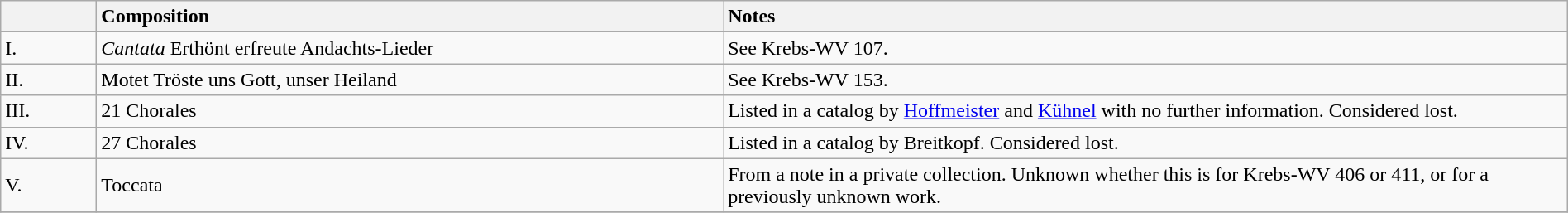<table class="wikitable" width="100%">
<tr>
<th width="70"></th>
<th style="text-align: left; width: 40%">Composition</th>
<th style="text-align: left;">Notes</th>
</tr>
<tr>
<td>I.</td>
<td><em>Cantata</em> Erthönt erfreute Andachts-Lieder</td>
<td>See Krebs-WV 107.</td>
</tr>
<tr>
<td>II.</td>
<td>Motet Tröste uns Gott, unser Heiland</td>
<td>See Krebs-WV 153.</td>
</tr>
<tr>
<td>III.</td>
<td>21 Chorales</td>
<td>Listed in a catalog by <a href='#'>Hoffmeister</a> and <a href='#'>Kühnel</a> with no further information.  Considered lost.</td>
</tr>
<tr>
<td>IV.</td>
<td>27 Chorales</td>
<td>Listed in a catalog by Breitkopf.  Considered lost.</td>
</tr>
<tr>
<td>V.</td>
<td>Toccata</td>
<td>From a note in a private collection.  Unknown whether this is for Krebs-WV 406 or 411, or for a previously unknown work.</td>
</tr>
<tr>
</tr>
</table>
